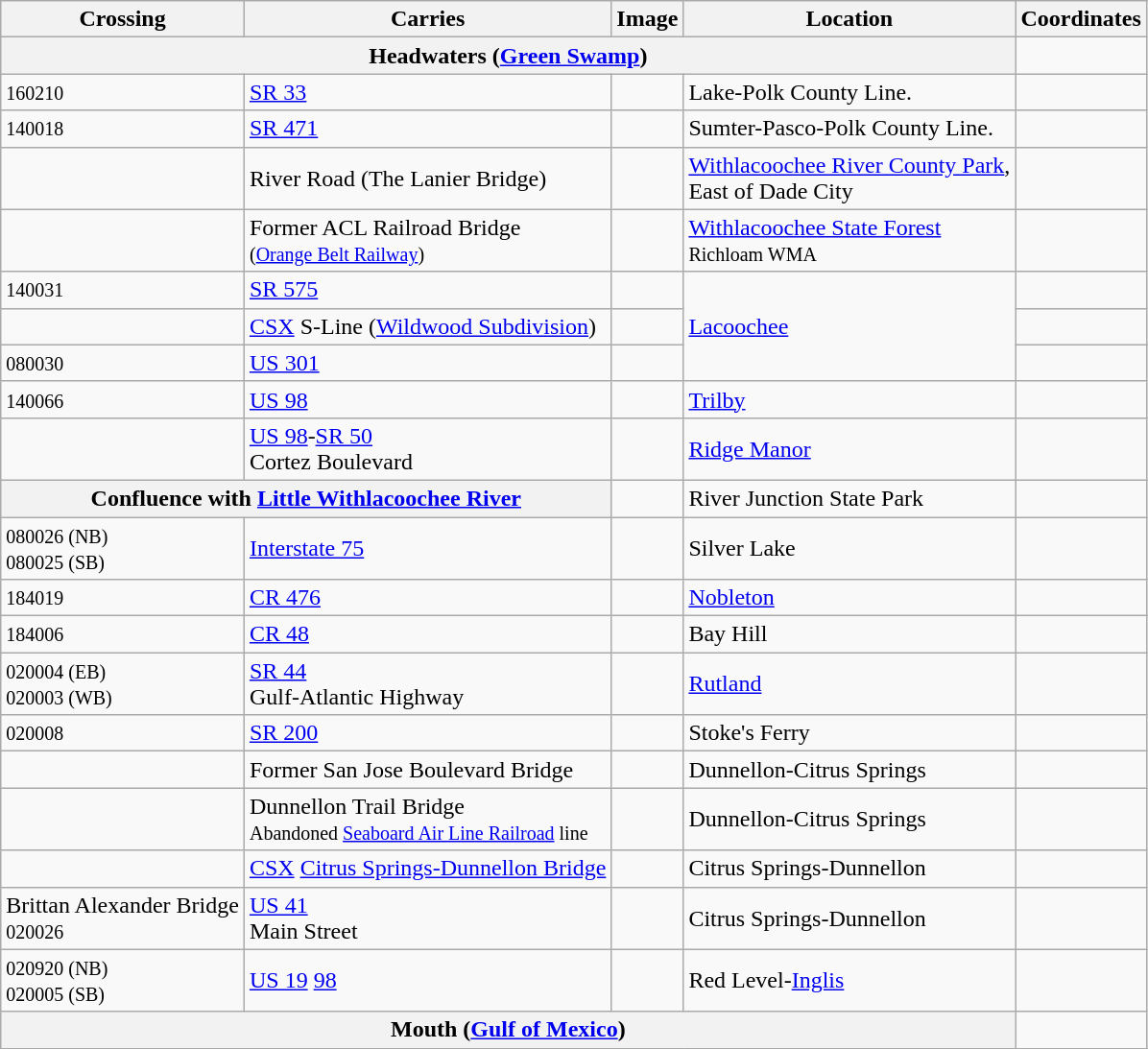<table class=wikitable>
<tr>
<th>Crossing</th>
<th>Carries</th>
<th>Image</th>
<th>Location</th>
<th>Coordinates</th>
</tr>
<tr>
<th colspan=4>Headwaters (<a href='#'>Green Swamp</a>)</th>
<td></td>
</tr>
<tr>
<td><small>160210</small></td>
<td> <a href='#'>SR 33</a></td>
<td></td>
<td>Lake-Polk County Line.</td>
<td></td>
</tr>
<tr>
<td><small>140018</small></td>
<td> <a href='#'>SR 471</a></td>
<td></td>
<td>Sumter-Pasco-Polk County Line.</td>
<td></td>
</tr>
<tr>
<td></td>
<td>River Road (The Lanier Bridge)</td>
<td></td>
<td><a href='#'>Withlacoochee River County Park</a>,<br>East of Dade City</td>
<td></td>
</tr>
<tr>
<td></td>
<td>Former ACL Railroad Bridge<br><small>(<a href='#'>Orange Belt Railway</a>)</small></td>
<td></td>
<td><a href='#'>Withlacoochee State Forest</a><br><small>Richloam WMA</small></td>
<td></td>
</tr>
<tr>
<td><small>140031</small></td>
<td> <a href='#'>SR 575</a></td>
<td></td>
<td rowspan=3><a href='#'>Lacoochee</a></td>
<td></td>
</tr>
<tr>
<td></td>
<td><a href='#'>CSX</a> S-Line (<a href='#'>Wildwood Subdivision</a>)</td>
<td></td>
<td></td>
</tr>
<tr>
<td><small>080030</small></td>
<td> <a href='#'>US 301</a></td>
<td></td>
<td></td>
</tr>
<tr>
<td><small>140066</small></td>
<td> <a href='#'>US 98</a></td>
<td></td>
<td><a href='#'>Trilby</a></td>
<td></td>
</tr>
<tr>
<td></td>
<td> <a href='#'>US 98</a>-<a href='#'>SR 50</a><br>Cortez Boulevard</td>
<td></td>
<td><a href='#'>Ridge Manor</a></td>
<td></td>
</tr>
<tr>
<th colspan=2>Confluence with <a href='#'>Little Withlacoochee River</a></th>
<td></td>
<td>River Junction State Park</td>
<td></td>
</tr>
<tr>
<td><small>080026 (NB)<br>080025 (SB)</small></td>
<td> <a href='#'>Interstate 75</a></td>
<td></td>
<td>Silver Lake</td>
<td></td>
</tr>
<tr>
<td><small>184019</small></td>
<td> <a href='#'>CR 476</a></td>
<td></td>
<td><a href='#'>Nobleton</a></td>
<td></td>
</tr>
<tr>
<td><small>184006</small></td>
<td> <a href='#'>CR 48</a></td>
<td></td>
<td>Bay Hill</td>
<td></td>
</tr>
<tr>
<td><small>020004 (EB)<br>020003 (WB)</small></td>
<td> <a href='#'>SR 44</a><br>Gulf-Atlantic Highway</td>
<td></td>
<td><a href='#'>Rutland</a></td>
<td></td>
</tr>
<tr>
<td><small>020008</small></td>
<td> <a href='#'>SR 200</a></td>
<td></td>
<td>Stoke's Ferry</td>
<td></td>
</tr>
<tr>
<td></td>
<td>Former San Jose Boulevard Bridge</td>
<td></td>
<td>Dunnellon-Citrus Springs</td>
<td></td>
</tr>
<tr>
<td></td>
<td>Dunnellon Trail Bridge<br><small>Abandoned <a href='#'>Seaboard Air Line Railroad</a> line</small></td>
<td></td>
<td>Dunnellon-Citrus Springs</td>
<td></td>
</tr>
<tr>
<td></td>
<td><a href='#'>CSX</a> <a href='#'>Citrus Springs-Dunnellon Bridge</a></td>
<td></td>
<td>Citrus Springs-Dunnellon</td>
<td></td>
</tr>
<tr>
<td>Brittan Alexander Bridge<br><small>020026</small></td>
<td> <a href='#'>US 41</a> <br>Main Street</td>
<td></td>
<td>Citrus Springs-Dunnellon</td>
<td></td>
</tr>
<tr>
<td><small>020920 (NB)<br>020005 (SB)</small></td>
<td> <a href='#'>US 19</a> <a href='#'>98</a></td>
<td></td>
<td>Red Level-<a href='#'>Inglis</a></td>
<td></td>
</tr>
<tr>
<th colspan=4>Mouth (<a href='#'>Gulf of Mexico</a>)</th>
<td></td>
</tr>
<tr>
</tr>
</table>
